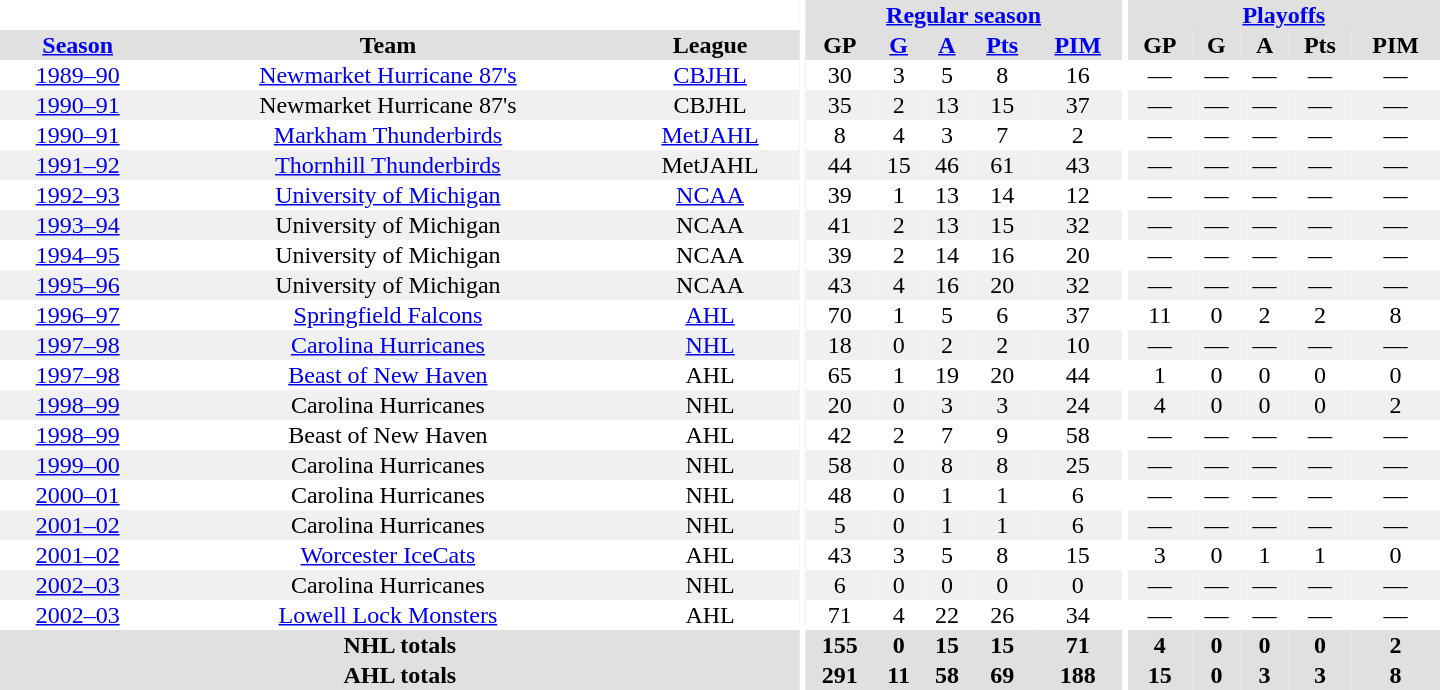<table border="0" cellpadding="1" cellspacing="0" style="text-align:center; width:60em">
<tr bgcolor="#e0e0e0">
<th colspan="3" bgcolor="#ffffff"></th>
<th rowspan="99" bgcolor="#ffffff"></th>
<th colspan="5"><a href='#'>Regular season</a></th>
<th rowspan="99" bgcolor="#ffffff"></th>
<th colspan="5"><a href='#'>Playoffs</a></th>
</tr>
<tr bgcolor="#e0e0e0">
<th><a href='#'>Season</a></th>
<th>Team</th>
<th>League</th>
<th>GP</th>
<th><a href='#'>G</a></th>
<th><a href='#'>A</a></th>
<th><a href='#'>Pts</a></th>
<th><a href='#'>PIM</a></th>
<th>GP</th>
<th>G</th>
<th>A</th>
<th>Pts</th>
<th>PIM</th>
</tr>
<tr>
<td><a href='#'>1989–90</a></td>
<td><a href='#'>Newmarket Hurricane 87's</a></td>
<td><a href='#'>CBJHL</a></td>
<td>30</td>
<td>3</td>
<td>5</td>
<td>8</td>
<td>16</td>
<td>—</td>
<td>—</td>
<td>—</td>
<td>—</td>
<td>—</td>
</tr>
<tr bgcolor="#f0f0f0">
<td><a href='#'>1990–91</a></td>
<td>Newmarket Hurricane 87's</td>
<td>CBJHL</td>
<td>35</td>
<td>2</td>
<td>13</td>
<td>15</td>
<td>37</td>
<td>—</td>
<td>—</td>
<td>—</td>
<td>—</td>
<td>—</td>
</tr>
<tr>
<td><a href='#'>1990–91</a></td>
<td><a href='#'>Markham Thunderbirds</a></td>
<td><a href='#'>MetJAHL</a></td>
<td>8</td>
<td>4</td>
<td>3</td>
<td>7</td>
<td>2</td>
<td>—</td>
<td>—</td>
<td>—</td>
<td>—</td>
<td>—</td>
</tr>
<tr bgcolor="#f0f0f0">
<td><a href='#'>1991–92</a></td>
<td><a href='#'>Thornhill Thunderbirds</a></td>
<td>MetJAHL</td>
<td>44</td>
<td>15</td>
<td>46</td>
<td>61</td>
<td>43</td>
<td>—</td>
<td>—</td>
<td>—</td>
<td>—</td>
<td>—</td>
</tr>
<tr>
<td><a href='#'>1992–93</a></td>
<td><a href='#'>University of Michigan</a></td>
<td><a href='#'>NCAA</a></td>
<td>39</td>
<td>1</td>
<td>13</td>
<td>14</td>
<td>12</td>
<td>—</td>
<td>—</td>
<td>—</td>
<td>—</td>
<td>—</td>
</tr>
<tr bgcolor="#f0f0f0">
<td><a href='#'>1993–94</a></td>
<td>University of Michigan</td>
<td>NCAA</td>
<td>41</td>
<td>2</td>
<td>13</td>
<td>15</td>
<td>32</td>
<td>—</td>
<td>—</td>
<td>—</td>
<td>—</td>
<td>—</td>
</tr>
<tr>
<td><a href='#'>1994–95</a></td>
<td>University of Michigan</td>
<td>NCAA</td>
<td>39</td>
<td>2</td>
<td>14</td>
<td>16</td>
<td>20</td>
<td>—</td>
<td>—</td>
<td>—</td>
<td>—</td>
<td>—</td>
</tr>
<tr bgcolor="#f0f0f0">
<td><a href='#'>1995–96</a></td>
<td>University of Michigan</td>
<td>NCAA</td>
<td>43</td>
<td>4</td>
<td>16</td>
<td>20</td>
<td>32</td>
<td>—</td>
<td>—</td>
<td>—</td>
<td>—</td>
<td>—</td>
</tr>
<tr>
<td><a href='#'>1996–97</a></td>
<td><a href='#'>Springfield Falcons</a></td>
<td><a href='#'>AHL</a></td>
<td>70</td>
<td>1</td>
<td>5</td>
<td>6</td>
<td>37</td>
<td>11</td>
<td>0</td>
<td>2</td>
<td>2</td>
<td>8</td>
</tr>
<tr bgcolor="#f0f0f0">
<td><a href='#'>1997–98</a></td>
<td><a href='#'>Carolina Hurricanes</a></td>
<td><a href='#'>NHL</a></td>
<td>18</td>
<td>0</td>
<td>2</td>
<td>2</td>
<td>10</td>
<td>—</td>
<td>—</td>
<td>—</td>
<td>—</td>
<td>—</td>
</tr>
<tr>
<td><a href='#'>1997–98</a></td>
<td><a href='#'>Beast of New Haven</a></td>
<td>AHL</td>
<td>65</td>
<td>1</td>
<td>19</td>
<td>20</td>
<td>44</td>
<td>1</td>
<td>0</td>
<td>0</td>
<td>0</td>
<td>0</td>
</tr>
<tr bgcolor="#f0f0f0">
<td><a href='#'>1998–99</a></td>
<td>Carolina Hurricanes</td>
<td>NHL</td>
<td>20</td>
<td>0</td>
<td>3</td>
<td>3</td>
<td>24</td>
<td>4</td>
<td>0</td>
<td>0</td>
<td>0</td>
<td>2</td>
</tr>
<tr>
<td><a href='#'>1998–99</a></td>
<td>Beast of New Haven</td>
<td>AHL</td>
<td>42</td>
<td>2</td>
<td>7</td>
<td>9</td>
<td>58</td>
<td>—</td>
<td>—</td>
<td>—</td>
<td>—</td>
<td>—</td>
</tr>
<tr bgcolor="#f0f0f0">
<td><a href='#'>1999–00</a></td>
<td>Carolina Hurricanes</td>
<td>NHL</td>
<td>58</td>
<td>0</td>
<td>8</td>
<td>8</td>
<td>25</td>
<td>—</td>
<td>—</td>
<td>—</td>
<td>—</td>
<td>—</td>
</tr>
<tr>
<td><a href='#'>2000–01</a></td>
<td>Carolina Hurricanes</td>
<td>NHL</td>
<td>48</td>
<td>0</td>
<td>1</td>
<td>1</td>
<td>6</td>
<td>—</td>
<td>—</td>
<td>—</td>
<td>—</td>
<td>—</td>
</tr>
<tr bgcolor="#f0f0f0">
<td><a href='#'>2001–02</a></td>
<td>Carolina Hurricanes</td>
<td>NHL</td>
<td>5</td>
<td>0</td>
<td>1</td>
<td>1</td>
<td>6</td>
<td>—</td>
<td>—</td>
<td>—</td>
<td>—</td>
<td>—</td>
</tr>
<tr>
<td><a href='#'>2001–02</a></td>
<td><a href='#'>Worcester IceCats</a></td>
<td>AHL</td>
<td>43</td>
<td>3</td>
<td>5</td>
<td>8</td>
<td>15</td>
<td>3</td>
<td>0</td>
<td>1</td>
<td>1</td>
<td>0</td>
</tr>
<tr bgcolor="#f0f0f0">
<td><a href='#'>2002–03</a></td>
<td>Carolina Hurricanes</td>
<td>NHL</td>
<td>6</td>
<td>0</td>
<td>0</td>
<td>0</td>
<td>0</td>
<td>—</td>
<td>—</td>
<td>—</td>
<td>—</td>
<td>—</td>
</tr>
<tr>
<td><a href='#'>2002–03</a></td>
<td><a href='#'>Lowell Lock Monsters</a></td>
<td>AHL</td>
<td>71</td>
<td>4</td>
<td>22</td>
<td>26</td>
<td>34</td>
<td>—</td>
<td>—</td>
<td>—</td>
<td>—</td>
<td>—</td>
</tr>
<tr>
</tr>
<tr ALIGN="center" bgcolor="#e0e0e0">
<th colspan="3">NHL totals</th>
<th ALIGN="center">155</th>
<th ALIGN="center">0</th>
<th ALIGN="center">15</th>
<th ALIGN="center">15</th>
<th ALIGN="center">71</th>
<th ALIGN="center">4</th>
<th ALIGN="center">0</th>
<th ALIGN="center">0</th>
<th ALIGN="center">0</th>
<th ALIGN="center">2</th>
</tr>
<tr>
</tr>
<tr ALIGN="center" bgcolor="#e0e0e0">
<th colspan="3">AHL totals</th>
<th ALIGN="center">291</th>
<th ALIGN="center">11</th>
<th ALIGN="center">58</th>
<th ALIGN="center">69</th>
<th ALIGN="center">188</th>
<th ALIGN="center">15</th>
<th ALIGN="center">0</th>
<th ALIGN="center">3</th>
<th ALIGN="center">3</th>
<th ALIGN="center">8</th>
</tr>
</table>
